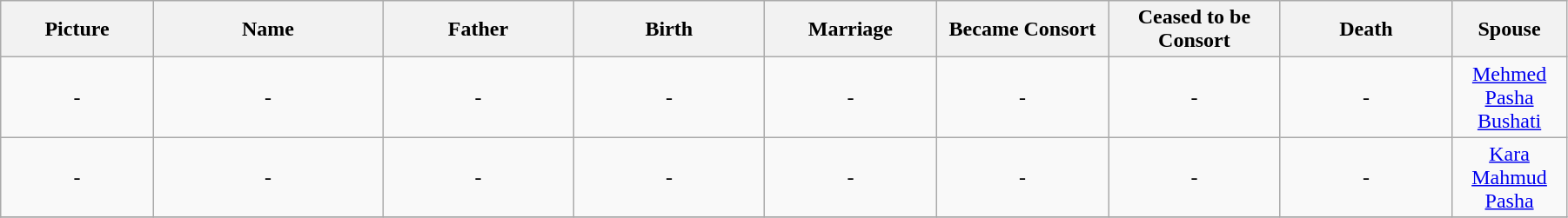<table width=95% class="wikitable">
<tr>
<th width = "8%">Picture</th>
<th width = "12%">Name</th>
<th width = "10%">Father</th>
<th width = "10%">Birth</th>
<th width = "9%">Marriage</th>
<th width = "9%">Became Consort</th>
<th width = "9%">Ceased to be Consort</th>
<th width = "9%">Death</th>
<th width = "6%">Spouse</th>
</tr>
<tr>
<td align="center">-</td>
<td align="center">-</td>
<td align=center>-</td>
<td align="center">-</td>
<td align="center">-</td>
<td align="center">-</td>
<td align="center">-</td>
<td align="center">-</td>
<td align="center"><a href='#'>Mehmed Pasha Bushati</a></td>
</tr>
<tr>
<td align="center">-</td>
<td align="center">-</td>
<td align=center>-</td>
<td align="center">-</td>
<td align="center">-</td>
<td align="center">-</td>
<td align="center">-</td>
<td align="center">-</td>
<td align="center"><a href='#'>Kara Mahmud Pasha</a></td>
</tr>
<tr>
</tr>
</table>
